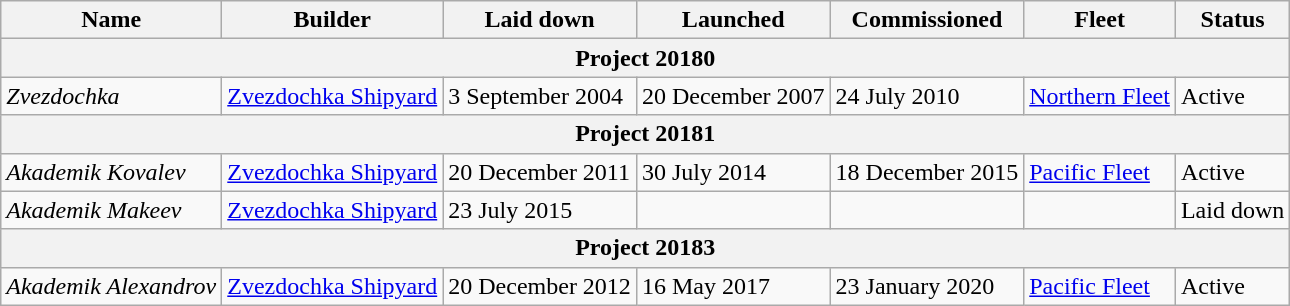<table class="wikitable">
<tr>
<th>Name</th>
<th>Builder</th>
<th>Laid down</th>
<th>Launched</th>
<th>Commissioned</th>
<th>Fleet</th>
<th>Status</th>
</tr>
<tr>
<th colspan="7">Project 20180</th>
</tr>
<tr>
<td><em>Zvezdochka</em></td>
<td><a href='#'>Zvezdochka Shipyard</a></td>
<td>3 September 2004</td>
<td>20 December 2007</td>
<td>24 July 2010</td>
<td><a href='#'>Northern Fleet</a></td>
<td>Active</td>
</tr>
<tr>
<th colspan="7">Project 20181</th>
</tr>
<tr>
<td><em>Akademik Kovalev</em></td>
<td><a href='#'>Zvezdochka Shipyard</a></td>
<td>20 December 2011</td>
<td>30 July 2014</td>
<td>18 December 2015</td>
<td><a href='#'>Pacific Fleet</a></td>
<td>Active</td>
</tr>
<tr>
<td><em>Akademik Makeev</em></td>
<td><a href='#'>Zvezdochka Shipyard</a></td>
<td>23 July 2015</td>
<td></td>
<td></td>
<td></td>
<td>Laid down</td>
</tr>
<tr>
<th colspan="7">Project 20183</th>
</tr>
<tr>
<td><em>Akademik Alexandrov</em></td>
<td><a href='#'>Zvezdochka Shipyard</a></td>
<td>20 December 2012</td>
<td>16 May 2017</td>
<td>23 January 2020</td>
<td><a href='#'>Pacific Fleet</a></td>
<td>Active</td>
</tr>
</table>
